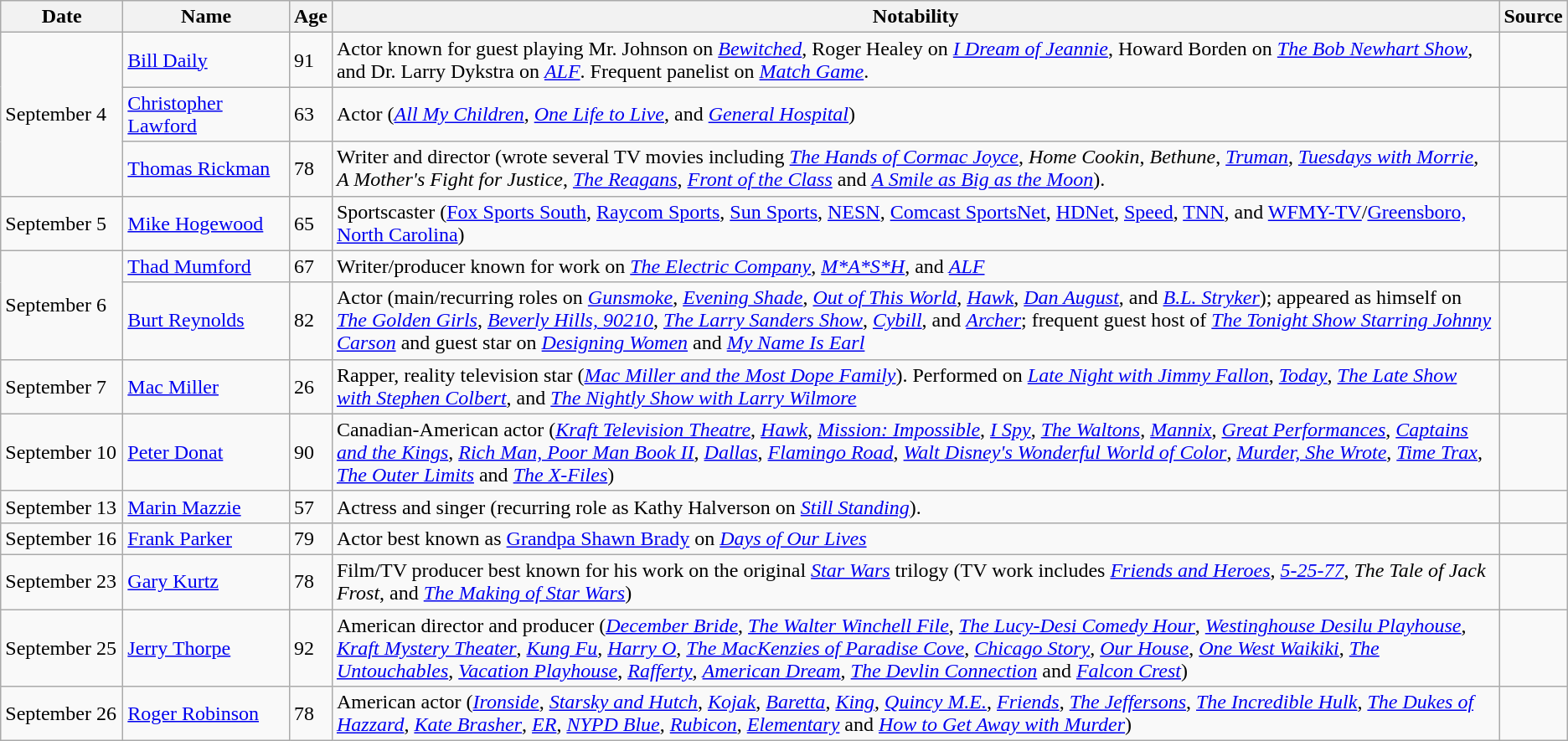<table class="wikitable sortable">
<tr ">
<th width=90>Date</th>
<th width=125>Name</th>
<th>Age</th>
<th class="unsortable">Notability</th>
<th class="unsortable">Source</th>
</tr>
<tr>
<td rowspan=3>September 4</td>
<td><a href='#'>Bill Daily</a></td>
<td>91</td>
<td>Actor known for guest playing Mr. Johnson on <em><a href='#'>Bewitched</a></em>, Roger Healey on <em><a href='#'>I Dream of Jeannie</a></em>, Howard Borden on <em><a href='#'>The Bob Newhart Show</a></em>, and Dr. Larry Dykstra on <em><a href='#'>ALF</a></em>. Frequent panelist on <em><a href='#'>Match Game</a></em>.</td>
<td></td>
</tr>
<tr>
<td><a href='#'>Christopher Lawford</a></td>
<td>63</td>
<td>Actor (<em><a href='#'>All My Children</a></em>, <em><a href='#'>One Life to Live</a></em>, and <em><a href='#'>General Hospital</a></em>)</td>
<td></td>
</tr>
<tr>
<td><a href='#'>Thomas Rickman</a></td>
<td>78</td>
<td>Writer and director (wrote several TV movies including <em><a href='#'>The Hands of Cormac Joyce</a></em>, <em>Home Cookin</em>, <em>Bethune</em>, <em><a href='#'>Truman</a></em>, <em><a href='#'>Tuesdays with Morrie</a></em>, <em>A Mother's Fight for Justice</em>, <em><a href='#'>The Reagans</a></em>, <em><a href='#'>Front of the Class</a></em> and <em><a href='#'>A Smile as Big as the Moon</a></em>).</td>
<td></td>
</tr>
<tr>
<td>September 5</td>
<td><a href='#'>Mike Hogewood</a></td>
<td>65</td>
<td>Sportscaster (<a href='#'>Fox Sports South</a>, <a href='#'>Raycom Sports</a>, <a href='#'>Sun Sports</a>, <a href='#'>NESN</a>, <a href='#'>Comcast SportsNet</a>, <a href='#'>HDNet</a>, <a href='#'>Speed</a>, <a href='#'>TNN</a>, and <a href='#'>WFMY-TV</a>/<a href='#'>Greensboro, North Carolina</a>)</td>
<td></td>
</tr>
<tr>
<td rowspan=2>September 6</td>
<td><a href='#'>Thad Mumford</a></td>
<td>67</td>
<td>Writer/producer known for work on <em><a href='#'>The Electric Company</a></em>, <em><a href='#'>M*A*S*H</a></em>, and <em><a href='#'>ALF</a></em></td>
<td></td>
</tr>
<tr>
<td><a href='#'>Burt Reynolds</a></td>
<td>82</td>
<td>Actor (main/recurring roles on <em><a href='#'>Gunsmoke</a></em>, <em><a href='#'>Evening Shade</a></em>, <em><a href='#'>Out of This World</a></em>, <em><a href='#'>Hawk</a></em>, <em><a href='#'>Dan August</a></em>, and <em><a href='#'>B.L. Stryker</a></em>); appeared as himself on <em><a href='#'>The Golden Girls</a></em>, <em><a href='#'>Beverly Hills, 90210</a></em>, <em><a href='#'>The Larry Sanders Show</a></em>, <em><a href='#'>Cybill</a></em>, and <em><a href='#'>Archer</a></em>; frequent guest host of <em><a href='#'>The Tonight Show Starring Johnny Carson</a></em> and guest star on <em><a href='#'>Designing Women</a></em> and <em><a href='#'>My Name Is Earl</a></em></td>
<td></td>
</tr>
<tr>
<td>September 7</td>
<td><a href='#'>Mac Miller</a></td>
<td>26</td>
<td>Rapper, reality television star (<em><a href='#'>Mac Miller and the Most Dope Family</a></em>). Performed on <em><a href='#'>Late Night with Jimmy Fallon</a></em>, <em><a href='#'>Today</a></em>, <em><a href='#'>The Late Show with Stephen Colbert</a></em>, and <em><a href='#'>The Nightly Show with Larry Wilmore</a></em></td>
<td></td>
</tr>
<tr>
<td>September 10</td>
<td><a href='#'>Peter Donat</a></td>
<td>90</td>
<td>Canadian-American actor (<em><a href='#'>Kraft Television Theatre</a></em>, <em><a href='#'>Hawk</a></em>, <em><a href='#'>Mission: Impossible</a></em>, <em><a href='#'>I Spy</a></em>, <em><a href='#'>The Waltons</a></em>, <em><a href='#'>Mannix</a></em>, <em><a href='#'>Great Performances</a></em>, <em><a href='#'>Captains and the Kings</a></em>, <em><a href='#'>Rich Man, Poor Man Book II</a></em>, <em><a href='#'>Dallas</a></em>, <em><a href='#'>Flamingo Road</a></em>, <em><a href='#'>Walt Disney's Wonderful World of Color</a></em>, <em><a href='#'>Murder, She Wrote</a></em>, <em><a href='#'>Time Trax</a></em>, <em><a href='#'>The Outer Limits</a></em> and <em><a href='#'>The X-Files</a></em>)</td>
<td></td>
</tr>
<tr>
<td>September 13</td>
<td><a href='#'>Marin Mazzie</a></td>
<td>57</td>
<td>Actress and singer (recurring role as Kathy Halverson on <em><a href='#'>Still Standing</a></em>).</td>
<td></td>
</tr>
<tr>
<td>September 16</td>
<td><a href='#'>Frank Parker</a></td>
<td>79</td>
<td>Actor best known as <a href='#'>Grandpa Shawn Brady</a> on <em><a href='#'>Days of Our Lives</a></em></td>
<td></td>
</tr>
<tr>
<td>September 23</td>
<td><a href='#'>Gary Kurtz</a></td>
<td>78</td>
<td>Film/TV producer best known for his work on the original <em><a href='#'>Star Wars</a></em> trilogy (TV work includes <em><a href='#'>Friends and Heroes</a></em>, <em><a href='#'>5-25-77</a></em>, <em>The Tale of Jack Frost</em>, and <em><a href='#'>The Making of Star Wars</a></em>)</td>
<td></td>
</tr>
<tr>
<td>September 25</td>
<td><a href='#'>Jerry Thorpe</a></td>
<td>92</td>
<td>American director and producer (<em><a href='#'>December Bride</a></em>, <em><a href='#'>The Walter Winchell File</a></em>, <em><a href='#'>The Lucy-Desi Comedy Hour</a></em>, <em><a href='#'>Westinghouse Desilu Playhouse</a></em>, <em><a href='#'>Kraft Mystery Theater</a></em>, <em><a href='#'>Kung Fu</a></em>, <em><a href='#'>Harry O</a></em>, <em><a href='#'>The MacKenzies of Paradise Cove</a></em>, <em><a href='#'>Chicago Story</a></em>, <em><a href='#'>Our House</a></em>, <em><a href='#'>One West Waikiki</a></em>, <em><a href='#'>The Untouchables</a></em>, <em><a href='#'>Vacation Playhouse</a></em>, <em><a href='#'>Rafferty</a></em>, <em><a href='#'>American Dream</a></em>, <em><a href='#'>The Devlin Connection</a></em> and <em><a href='#'>Falcon Crest</a></em>)</td>
<td></td>
</tr>
<tr>
<td>September 26</td>
<td><a href='#'>Roger Robinson</a></td>
<td>78</td>
<td>American actor (<em><a href='#'>Ironside</a></em>, <em><a href='#'>Starsky and Hutch</a></em>, <em><a href='#'>Kojak</a></em>, <em><a href='#'>Baretta</a></em>, <em><a href='#'>King</a></em>, <em><a href='#'>Quincy M.E.</a></em>, <em><a href='#'>Friends</a></em>, <em><a href='#'>The Jeffersons</a></em>, <em><a href='#'>The Incredible Hulk</a></em>, <em><a href='#'>The Dukes of Hazzard</a></em>, <em><a href='#'>Kate Brasher</a></em>, <em><a href='#'>ER</a></em>, <em><a href='#'>NYPD Blue</a></em>, <em><a href='#'>Rubicon</a></em>, <em><a href='#'>Elementary</a></em> and <em><a href='#'>How to Get Away with Murder</a></em>)</td>
<td></td>
</tr>
</table>
